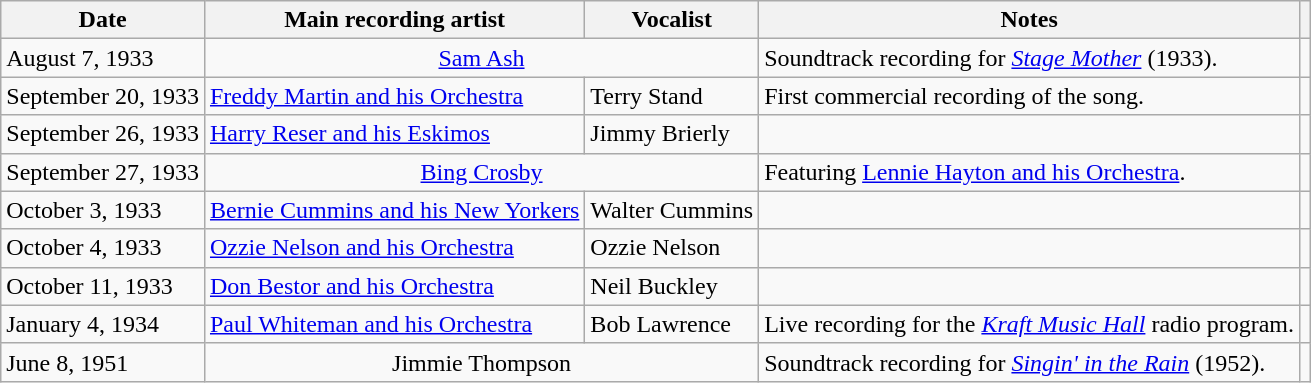<table class="wikitable sortable">
<tr>
<th scope="col">Date</th>
<th scope="col">Main recording artist</th>
<th scope="col">Vocalist</th>
<th scope="col" class="unsortable">Notes</th>
<th scope="col" class="unsortable"></th>
</tr>
<tr>
<td>August 7, 1933</td>
<td colspan="2" style=text-align:center><a href='#'>Sam Ash</a></td>
<td>Soundtrack recording for <em><a href='#'>Stage Mother</a></em> (1933).</td>
<td></td>
</tr>
<tr>
<td>September 20, 1933</td>
<td><a href='#'>Freddy Martin and his Orchestra</a></td>
<td>Terry Stand</td>
<td>First commercial recording of the song.</td>
<td></td>
</tr>
<tr>
<td>September 26, 1933</td>
<td><a href='#'>Harry Reser and his Eskimos</a></td>
<td>Jimmy Brierly</td>
<td></td>
<td></td>
</tr>
<tr>
<td>September 27, 1933</td>
<td colspan="2" style=text-align:center><a href='#'>Bing Crosby</a></td>
<td>Featuring <a href='#'>Lennie Hayton and his Orchestra</a>.</td>
<td></td>
</tr>
<tr>
<td>October 3, 1933</td>
<td><a href='#'>Bernie Cummins and his New Yorkers</a></td>
<td>Walter Cummins</td>
<td></td>
<td></td>
</tr>
<tr>
<td>October 4, 1933</td>
<td><a href='#'>Ozzie Nelson and his Orchestra</a></td>
<td>Ozzie Nelson</td>
<td></td>
<td></td>
</tr>
<tr>
<td>October 11, 1933</td>
<td><a href='#'>Don Bestor and his Orchestra</a></td>
<td>Neil Buckley</td>
<td></td>
<td></td>
</tr>
<tr>
<td>January 4, 1934</td>
<td><a href='#'>Paul Whiteman and his Orchestra</a></td>
<td>Bob Lawrence</td>
<td>Live recording for the <em><a href='#'>Kraft Music Hall</a></em> radio program.</td>
<td></td>
</tr>
<tr>
<td>June 8, 1951</td>
<td colspan="2" style=text-align:center>Jimmie Thompson</td>
<td>Soundtrack recording for <em><a href='#'>Singin' in the Rain</a></em> (1952).</td>
<td></td>
</tr>
</table>
